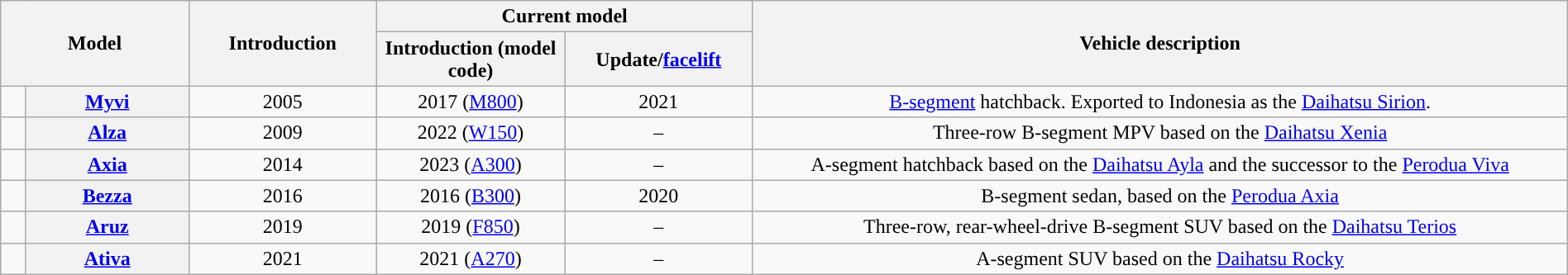<table class="wikitable sortable" style="text-align: center; width: 100%">
<tr>
<th colspan="2" rowspan="2" width="12%">Model</th>
<th rowspan="2" width="12%">Introduction</th>
<th colspan="2" width="12%" scope="col">Current model</th>
<th rowspan="2" scope="col">Vehicle description</th>
</tr>
<tr>
<th width="12%">Introduction (model code)</th>
<th width="12%">Update/<a href='#'>facelift</a></th>
</tr>
<tr>
<td></td>
<th><a href='#'>Myvi</a></th>
<td>2005</td>
<td>2017 (<a href='#'>M800</a>)</td>
<td>2021</td>
<td><a href='#'>B-segment</a> hatchback. Exported to Indonesia as the <a href='#'>Daihatsu Sirion</a>.</td>
</tr>
<tr>
<td></td>
<th scope="row"><a href='#'>Alza</a></th>
<td>2009</td>
<td>2022 (<a href='#'>W150</a>)</td>
<td>–</td>
<td>Three-row B-segment MPV based on the <a href='#'>Daihatsu Xenia</a></td>
</tr>
<tr>
<td></td>
<th><a href='#'>Axia</a></th>
<td>2014</td>
<td>2023 (<a href='#'>A300</a>)</td>
<td>–</td>
<td>A-segment hatchback based on the <a href='#'>Daihatsu Ayla</a> and the successor to the <a href='#'>Perodua Viva</a></td>
</tr>
<tr>
<td></td>
<th><a href='#'>Bezza</a></th>
<td>2016</td>
<td>2016 (<a href='#'>B300</a>)</td>
<td>2020</td>
<td>B-segment sedan, based on the <a href='#'>Perodua Axia</a></td>
</tr>
<tr>
<td></td>
<th><a href='#'>Aruz</a></th>
<td>2019</td>
<td>2019 (<a href='#'>F850</a>)</td>
<td>–</td>
<td>Three-row, rear-wheel-drive B-segment SUV based on the <a href='#'>Daihatsu Terios</a></td>
</tr>
<tr>
<td></td>
<th><a href='#'>Ativa</a></th>
<td>2021</td>
<td>2021 (<a href='#'>A270</a>)</td>
<td>–</td>
<td>A-segment SUV based on the <a href='#'>Daihatsu Rocky</a></td>
</tr>
</table>
